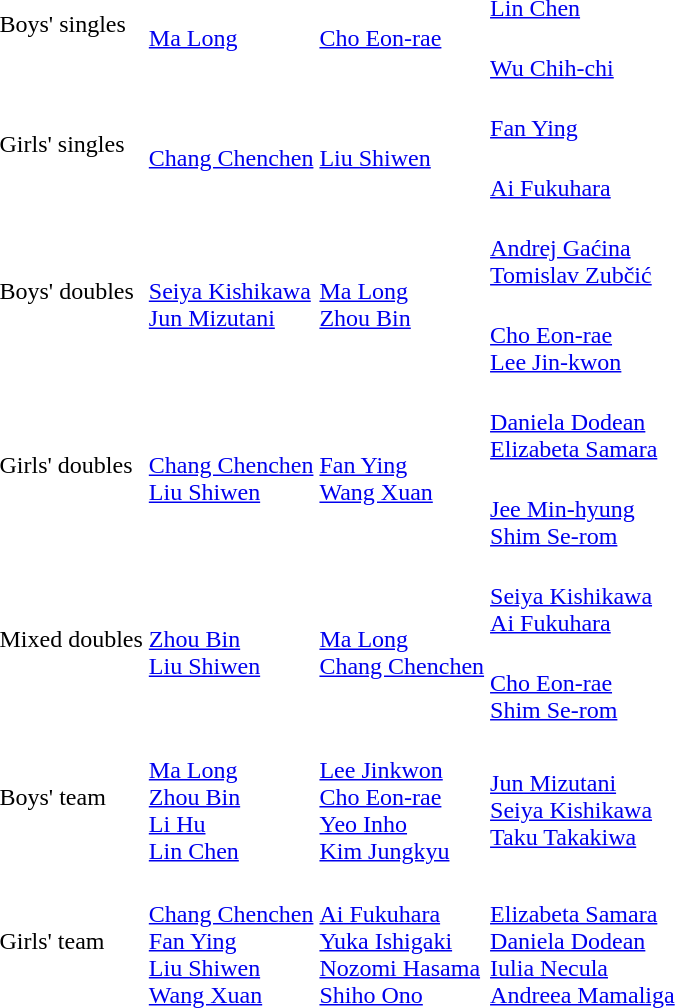<table>
<tr>
<td rowspan=2>Boys' singles</td>
<td rowspan=2><br><a href='#'>Ma Long</a></td>
<td rowspan=2><br><a href='#'>Cho Eon-rae</a></td>
<td><br><a href='#'>Lin Chen</a></td>
</tr>
<tr>
<td><br><a href='#'>Wu Chih-chi</a></td>
</tr>
<tr>
<td rowspan=2>Girls' singles</td>
<td rowspan=2><br><a href='#'>Chang Chenchen</a></td>
<td rowspan=2><br><a href='#'>Liu Shiwen</a></td>
<td><br><a href='#'>Fan Ying</a></td>
</tr>
<tr>
<td><br><a href='#'>Ai Fukuhara</a></td>
</tr>
<tr>
<td rowspan=2>Boys' doubles</td>
<td rowspan=2><br><a href='#'>Seiya Kishikawa</a><br><a href='#'>Jun Mizutani</a></td>
<td rowspan=2><br><a href='#'>Ma Long</a><br><a href='#'>Zhou Bin</a></td>
<td><br><a href='#'>Andrej Gaćina</a><br><a href='#'>Tomislav Zubčić</a></td>
</tr>
<tr>
<td><br><a href='#'>Cho Eon-rae</a><br><a href='#'>Lee Jin-kwon</a></td>
</tr>
<tr>
<td rowspan=2>Girls' doubles</td>
<td rowspan=2><br><a href='#'>Chang Chenchen</a><br><a href='#'>Liu Shiwen</a></td>
<td rowspan=2><br><a href='#'>Fan Ying</a><br><a href='#'>Wang Xuan</a></td>
<td><br><a href='#'>Daniela Dodean</a><br><a href='#'>Elizabeta Samara</a></td>
</tr>
<tr>
<td><br><a href='#'>Jee Min-hyung</a><br><a href='#'>Shim Se-rom</a></td>
</tr>
<tr>
<td rowspan=2>Mixed doubles</td>
<td rowspan=2><br><a href='#'>Zhou Bin</a><br><a href='#'>Liu Shiwen</a></td>
<td rowspan=2><br><a href='#'>Ma Long</a><br><a href='#'>Chang Chenchen</a></td>
<td><br><a href='#'>Seiya Kishikawa</a><br><a href='#'>Ai Fukuhara</a></td>
</tr>
<tr>
<td><br><a href='#'>Cho Eon-rae</a><br><a href='#'>Shim Se-rom</a></td>
</tr>
<tr>
<td rowspan=1>Boys' team</td>
<td rowspan=1><br><a href='#'>Ma Long</a><br><a href='#'>Zhou Bin</a><br><a href='#'>Li Hu</a><br><a href='#'>Lin Chen</a></td>
<td rowspan=1><br><a href='#'>Lee Jinkwon</a><br><a href='#'>Cho Eon-rae</a><br><a href='#'>Yeo Inho</a><br><a href='#'>Kim Jungkyu</a></td>
<td><br><a href='#'>Jun Mizutani</a><br><a href='#'>Seiya Kishikawa</a><br><a href='#'>Taku Takakiwa</a></td>
</tr>
<tr>
</tr>
<tr>
<td rowspan=1>Girls' team</td>
<td rowspan=1><br><a href='#'>Chang Chenchen</a><br><a href='#'>Fan Ying</a><br><a href='#'>Liu Shiwen</a><br><a href='#'>Wang Xuan</a></td>
<td rowspan=1><br><a href='#'>Ai Fukuhara</a><br><a href='#'>Yuka Ishigaki</a><br><a href='#'>Nozomi Hasama</a><br><a href='#'>Shiho Ono</a></td>
<td><br><a href='#'>Elizabeta Samara</a><br><a href='#'>Daniela Dodean</a><br><a href='#'>Iulia Necula</a><br><a href='#'>Andreea Mamaliga</a></td>
</tr>
<tr>
</tr>
</table>
